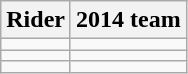<table class="wikitable">
<tr>
<th>Rider</th>
<th>2014 team</th>
</tr>
<tr>
<td></td>
<td></td>
</tr>
<tr>
<td></td>
<td></td>
</tr>
<tr>
<td></td>
<td></td>
</tr>
</table>
